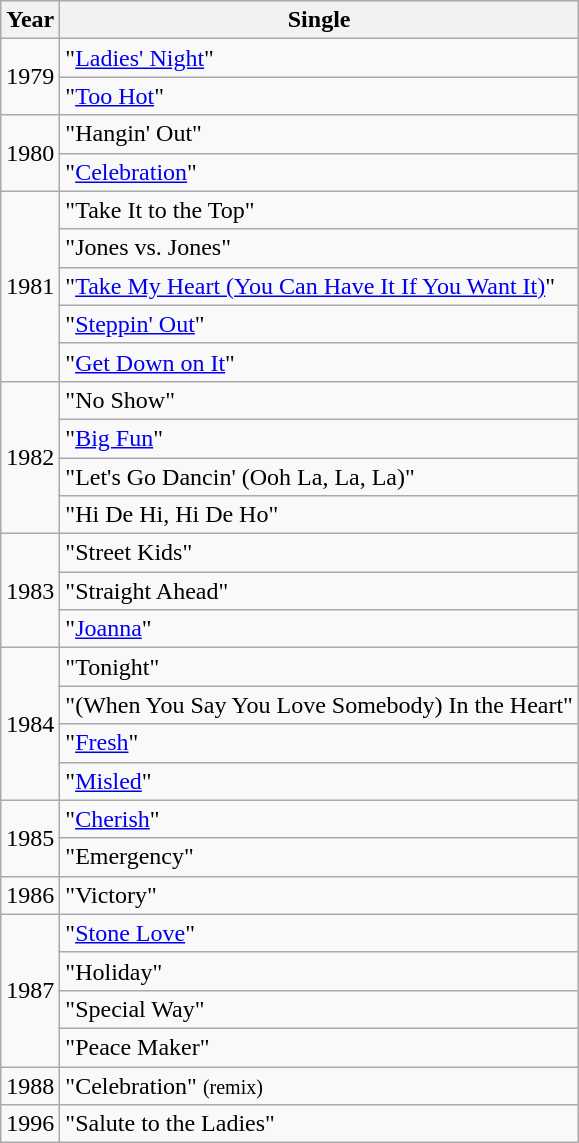<table class="wikitable">
<tr>
<th>Year</th>
<th>Single</th>
</tr>
<tr>
<td rowspan="2">1979</td>
<td>"<a href='#'>Ladies' Night</a>"</td>
</tr>
<tr>
<td>"<a href='#'>Too Hot</a>"</td>
</tr>
<tr>
<td rowspan="2">1980</td>
<td>"Hangin' Out"</td>
</tr>
<tr>
<td>"<a href='#'>Celebration</a>"</td>
</tr>
<tr>
<td rowspan="5">1981</td>
<td>"Take It to the Top"</td>
</tr>
<tr>
<td>"Jones vs. Jones"</td>
</tr>
<tr>
<td>"<a href='#'>Take My Heart (You Can Have It If You Want It)</a>"</td>
</tr>
<tr>
<td>"<a href='#'>Steppin' Out</a>"</td>
</tr>
<tr>
<td>"<a href='#'>Get Down on It</a>"</td>
</tr>
<tr>
<td rowspan="4">1982</td>
<td>"No Show"</td>
</tr>
<tr>
<td>"<a href='#'>Big Fun</a>"</td>
</tr>
<tr>
<td>"Let's Go Dancin' (Ooh La, La, La)"</td>
</tr>
<tr>
<td>"Hi De Hi, Hi De Ho"</td>
</tr>
<tr>
<td rowspan="3">1983</td>
<td>"Street Kids"</td>
</tr>
<tr>
<td>"Straight Ahead"</td>
</tr>
<tr>
<td>"<a href='#'>Joanna</a>"</td>
</tr>
<tr>
<td rowspan="4">1984</td>
<td>"Tonight"</td>
</tr>
<tr>
<td>"(When You Say You Love Somebody) In the Heart"</td>
</tr>
<tr>
<td>"<a href='#'>Fresh</a>"</td>
</tr>
<tr>
<td>"<a href='#'>Misled</a>"</td>
</tr>
<tr>
<td rowspan="2">1985</td>
<td>"<a href='#'>Cherish</a>"</td>
</tr>
<tr>
<td>"Emergency"</td>
</tr>
<tr>
<td>1986</td>
<td>"Victory"</td>
</tr>
<tr>
<td rowspan="4">1987</td>
<td>"<a href='#'>Stone Love</a>"</td>
</tr>
<tr>
<td>"Holiday"</td>
</tr>
<tr>
<td>"Special Way"</td>
</tr>
<tr>
<td>"Peace Maker"</td>
</tr>
<tr>
<td>1988</td>
<td>"Celebration" <small>(remix)</small></td>
</tr>
<tr>
<td>1996</td>
<td>"Salute to the Ladies"</td>
</tr>
</table>
